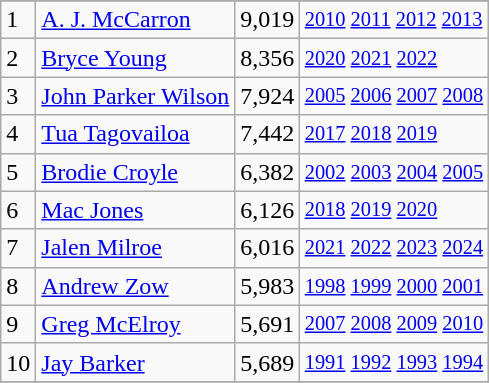<table class="wikitable">
<tr>
</tr>
<tr>
<td>1</td>
<td><a href='#'>A. J. McCarron</a></td>
<td>9,019</td>
<td style="font-size:85%;"><a href='#'>2010</a> <a href='#'>2011</a> <a href='#'>2012</a> <a href='#'>2013</a></td>
</tr>
<tr>
<td>2</td>
<td><a href='#'>Bryce Young</a></td>
<td>8,356</td>
<td style="font-size:85%;"><a href='#'>2020</a> <a href='#'>2021</a> <a href='#'>2022</a></td>
</tr>
<tr>
<td>3</td>
<td><a href='#'>John Parker Wilson</a></td>
<td>7,924</td>
<td style="font-size:85%;"><a href='#'>2005</a> <a href='#'>2006</a> <a href='#'>2007</a> <a href='#'>2008</a></td>
</tr>
<tr>
<td>4</td>
<td><a href='#'>Tua Tagovailoa</a></td>
<td>7,442</td>
<td style="font-size:85%;"><a href='#'>2017</a> <a href='#'>2018</a> <a href='#'>2019</a></td>
</tr>
<tr>
<td>5</td>
<td><a href='#'>Brodie Croyle</a></td>
<td>6,382</td>
<td style="font-size:85%;"><a href='#'>2002</a> <a href='#'>2003</a> <a href='#'>2004</a> <a href='#'>2005</a></td>
</tr>
<tr>
<td>6</td>
<td><a href='#'>Mac Jones</a></td>
<td>6,126</td>
<td style="font-size:85%;"><a href='#'>2018</a> <a href='#'>2019</a> <a href='#'>2020</a></td>
</tr>
<tr>
<td>7</td>
<td><a href='#'>Jalen Milroe</a></td>
<td>6,016</td>
<td style="font-size:85%;"><a href='#'>2021</a> <a href='#'>2022</a> <a href='#'>2023</a> <a href='#'>2024</a></td>
</tr>
<tr>
<td>8</td>
<td><a href='#'>Andrew Zow</a></td>
<td>5,983</td>
<td style="font-size:85%;"><a href='#'>1998</a> <a href='#'>1999</a> <a href='#'>2000</a> <a href='#'>2001</a></td>
</tr>
<tr>
<td>9</td>
<td><a href='#'>Greg McElroy</a></td>
<td>5,691</td>
<td style="font-size:85%;"><a href='#'>2007</a> <a href='#'>2008</a> <a href='#'>2009</a> <a href='#'>2010</a></td>
</tr>
<tr>
<td>10</td>
<td><a href='#'>Jay Barker</a></td>
<td>5,689</td>
<td style="font-size:85%;"><a href='#'>1991</a> <a href='#'>1992</a> <a href='#'>1993</a> <a href='#'>1994</a></td>
</tr>
<tr>
</tr>
</table>
